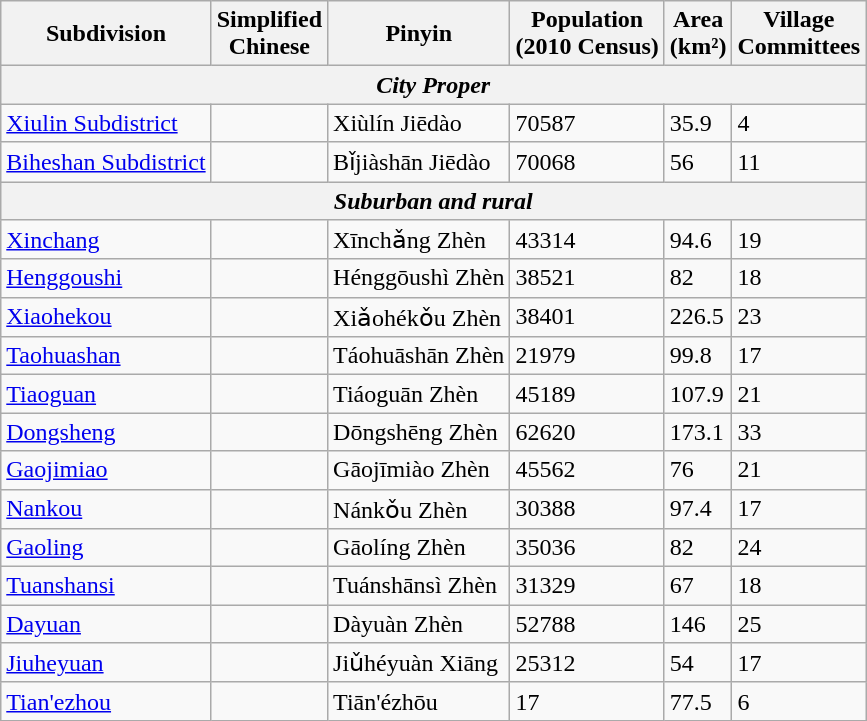<table class="wikitable">
<tr>
<th align="left">Subdivision</th>
<th align="right">Simplified<br>Chinese</th>
<th align="right">Pinyin</th>
<th align="right">Population<br>(2010 Census)</th>
<th align="right">Area<br>(km²)</th>
<th align="right">Village<br>Committees</th>
</tr>
<tr>
<th colspan="6"><em>City Proper</em></th>
</tr>
<tr>
<td><a href='#'>Xiulin Subdistrict</a></td>
<td></td>
<td>Xiùlín Jiēdào</td>
<td>70587</td>
<td>35.9</td>
<td>4</td>
</tr>
<tr>
<td><a href='#'>Biheshan Subdistrict</a></td>
<td></td>
<td>Bǐjiàshān Jiēdào</td>
<td>70068</td>
<td>56</td>
<td>11</td>
</tr>
<tr>
<th colspan="6"><em>Suburban and rural</em></th>
</tr>
<tr>
<td><a href='#'>Xinchang</a></td>
<td></td>
<td>Xīnchǎng Zhèn</td>
<td>43314</td>
<td>94.6</td>
<td>19</td>
</tr>
<tr>
<td><a href='#'>Henggoushi</a></td>
<td></td>
<td>Hénggōushì Zhèn</td>
<td>38521</td>
<td>82</td>
<td>18</td>
</tr>
<tr>
<td><a href='#'>Xiaohekou</a></td>
<td></td>
<td>Xiǎohékǒu Zhèn</td>
<td>38401</td>
<td>226.5</td>
<td>23</td>
</tr>
<tr>
<td><a href='#'>Taohuashan</a></td>
<td></td>
<td>Táohuāshān Zhèn</td>
<td>21979</td>
<td>99.8</td>
<td>17</td>
</tr>
<tr>
<td><a href='#'>Tiaoguan</a></td>
<td></td>
<td>Tiáoguān Zhèn</td>
<td>45189</td>
<td>107.9</td>
<td>21</td>
</tr>
<tr>
<td><a href='#'>Dongsheng</a></td>
<td></td>
<td>Dōngshēng Zhèn</td>
<td>62620</td>
<td>173.1</td>
<td>33</td>
</tr>
<tr>
<td><a href='#'>Gaojimiao</a></td>
<td></td>
<td>Gāojīmiào Zhèn</td>
<td>45562</td>
<td>76</td>
<td>21</td>
</tr>
<tr>
<td><a href='#'>Nankou</a></td>
<td></td>
<td>Nánkǒu Zhèn</td>
<td>30388</td>
<td>97.4</td>
<td>17</td>
</tr>
<tr>
<td><a href='#'>Gaoling</a></td>
<td></td>
<td>Gāolíng Zhèn</td>
<td>35036</td>
<td>82</td>
<td>24</td>
</tr>
<tr>
<td><a href='#'>Tuanshansi</a></td>
<td></td>
<td>Tuánshānsì Zhèn</td>
<td>31329</td>
<td>67</td>
<td>18</td>
</tr>
<tr>
<td><a href='#'>Dayuan</a></td>
<td></td>
<td>Dàyuàn Zhèn</td>
<td>52788</td>
<td>146</td>
<td>25</td>
</tr>
<tr>
<td><a href='#'>Jiuheyuan</a></td>
<td></td>
<td>Jiǔhéyuàn Xiāng</td>
<td>25312</td>
<td>54</td>
<td>17</td>
</tr>
<tr>
<td><a href='#'>Tian'ezhou</a></td>
<td></td>
<td>Tiān'ézhōu</td>
<td>17</td>
<td>77.5</td>
<td>6</td>
</tr>
</table>
